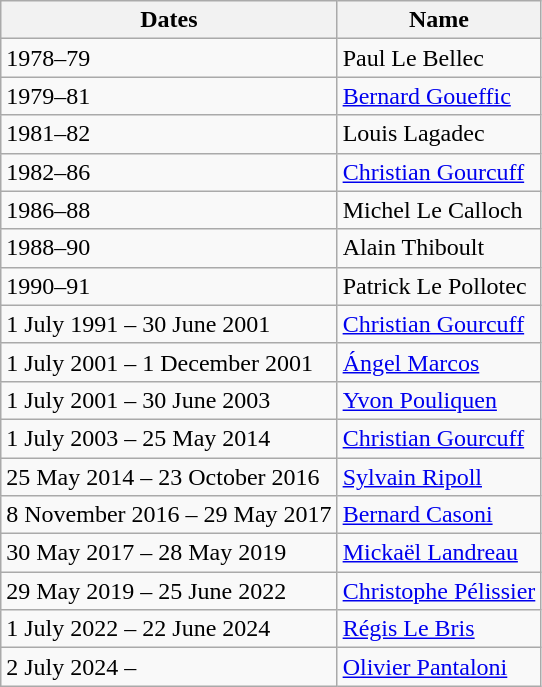<table class="wikitable">
<tr>
<th>Dates</th>
<th>Name</th>
</tr>
<tr>
<td>1978–79</td>
<td>Paul Le Bellec</td>
</tr>
<tr>
<td>1979–81</td>
<td><a href='#'>Bernard Goueffic</a></td>
</tr>
<tr>
<td>1981–82</td>
<td>Louis Lagadec</td>
</tr>
<tr>
<td>1982–86</td>
<td><a href='#'>Christian Gourcuff</a></td>
</tr>
<tr>
<td>1986–88</td>
<td>Michel Le Calloch</td>
</tr>
<tr>
<td>1988–90</td>
<td>Alain Thiboult</td>
</tr>
<tr>
<td>1990–91</td>
<td>Patrick Le Pollotec</td>
</tr>
<tr>
<td>1 July 1991 – 30 June 2001</td>
<td><a href='#'>Christian Gourcuff</a></td>
</tr>
<tr>
<td>1 July 2001 – 1 December 2001</td>
<td><a href='#'>Ángel Marcos</a></td>
</tr>
<tr>
<td>1 July 2001 – 30 June 2003</td>
<td><a href='#'>Yvon Pouliquen</a></td>
</tr>
<tr>
<td>1 July 2003 – 25 May 2014</td>
<td><a href='#'>Christian Gourcuff</a></td>
</tr>
<tr>
<td>25 May 2014 – 23 October 2016</td>
<td><a href='#'>Sylvain Ripoll</a></td>
</tr>
<tr>
<td>8 November 2016 – 29 May 2017</td>
<td><a href='#'>Bernard Casoni</a></td>
</tr>
<tr>
<td>30 May 2017 – 28 May 2019</td>
<td><a href='#'>Mickaël Landreau</a></td>
</tr>
<tr>
<td>29 May 2019 – 25 June 2022</td>
<td><a href='#'>Christophe Pélissier</a></td>
</tr>
<tr>
<td>1 July 2022 – 22 June 2024</td>
<td><a href='#'>Régis Le Bris</a></td>
</tr>
<tr>
<td>2 July 2024 –</td>
<td><a href='#'>Olivier Pantaloni</a></td>
</tr>
</table>
